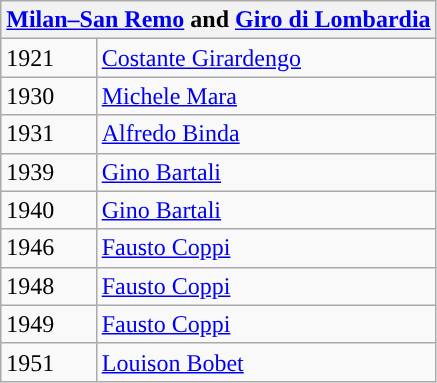<table class="wikitable">
<tr>
<th colspan=2><a href='#'>Milan–San Remo</a> and <a href='#'>Giro di Lombardia</a></th>
</tr>
<tr>
<td>1921</td>
<td> <a href='#'>Costante Girardengo</a></td>
</tr>
<tr>
<td>1930</td>
<td> <a href='#'>Michele Mara</a></td>
</tr>
<tr>
<td>1931</td>
<td> <a href='#'>Alfredo Binda</a></td>
</tr>
<tr>
<td>1939</td>
<td> <a href='#'>Gino Bartali</a></td>
</tr>
<tr>
<td>1940</td>
<td> <a href='#'>Gino Bartali</a></td>
</tr>
<tr>
<td>1946</td>
<td> <a href='#'>Fausto Coppi</a></td>
</tr>
<tr>
<td>1948</td>
<td> <a href='#'>Fausto Coppi</a></td>
</tr>
<tr>
<td>1949</td>
<td> <a href='#'>Fausto Coppi</a></td>
</tr>
<tr>
<td>1951</td>
<td> <a href='#'>Louison Bobet</a></td>
</tr>
</table>
